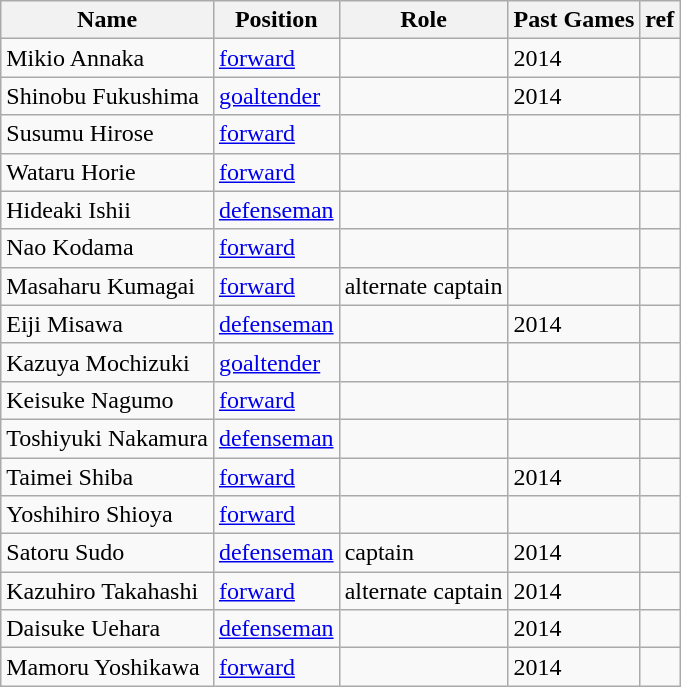<table class="wikitable">
<tr>
<th>Name</th>
<th>Position</th>
<th>Role</th>
<th>Past Games</th>
<th>ref</th>
</tr>
<tr>
<td>Mikio Annaka</td>
<td><a href='#'>forward</a></td>
<td></td>
<td>2014</td>
<td></td>
</tr>
<tr>
<td>Shinobu Fukushima</td>
<td><a href='#'>goaltender</a></td>
<td></td>
<td>2014</td>
<td></td>
</tr>
<tr>
<td>Susumu Hirose</td>
<td><a href='#'>forward</a></td>
<td></td>
<td></td>
<td></td>
</tr>
<tr>
<td>Wataru Horie</td>
<td><a href='#'>forward</a></td>
<td></td>
<td></td>
<td></td>
</tr>
<tr>
<td>Hideaki Ishii</td>
<td><a href='#'>defenseman</a></td>
<td></td>
<td></td>
<td></td>
</tr>
<tr>
<td>Nao Kodama</td>
<td><a href='#'>forward</a></td>
<td></td>
<td></td>
<td></td>
</tr>
<tr>
<td>Masaharu Kumagai</td>
<td><a href='#'>forward</a></td>
<td>alternate captain</td>
<td></td>
<td></td>
</tr>
<tr>
<td>Eiji Misawa</td>
<td><a href='#'>defenseman</a></td>
<td></td>
<td>2014</td>
<td></td>
</tr>
<tr>
<td>Kazuya Mochizuki</td>
<td><a href='#'>goaltender</a></td>
<td></td>
<td></td>
<td></td>
</tr>
<tr>
<td>Keisuke Nagumo</td>
<td><a href='#'>forward</a></td>
<td></td>
<td></td>
<td></td>
</tr>
<tr>
<td>Toshiyuki Nakamura</td>
<td><a href='#'>defenseman</a></td>
<td></td>
<td></td>
<td></td>
</tr>
<tr>
<td>Taimei Shiba</td>
<td><a href='#'>forward</a></td>
<td></td>
<td>2014</td>
<td></td>
</tr>
<tr>
<td>Yoshihiro Shioya</td>
<td><a href='#'>forward</a></td>
<td></td>
<td></td>
<td></td>
</tr>
<tr>
<td>Satoru Sudo</td>
<td><a href='#'>defenseman</a></td>
<td>captain</td>
<td>2014</td>
<td></td>
</tr>
<tr>
<td>Kazuhiro Takahashi</td>
<td><a href='#'>forward</a></td>
<td>alternate captain</td>
<td>2014</td>
<td></td>
</tr>
<tr>
<td>Daisuke Uehara</td>
<td><a href='#'>defenseman</a></td>
<td></td>
<td>2014</td>
<td></td>
</tr>
<tr>
<td>Mamoru Yoshikawa</td>
<td><a href='#'>forward</a></td>
<td></td>
<td>2014</td>
<td></td>
</tr>
</table>
